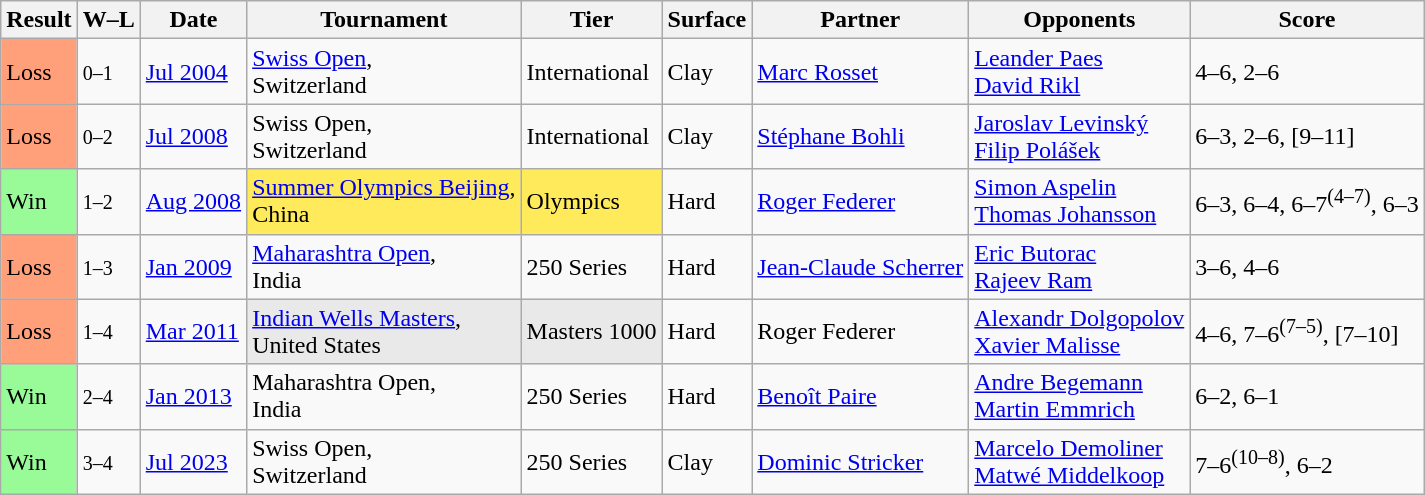<table class="sortable wikitable">
<tr>
<th>Result</th>
<th class="unsortable">W–L</th>
<th>Date</th>
<th>Tournament</th>
<th>Tier</th>
<th>Surface</th>
<th>Partner</th>
<th>Opponents</th>
<th class="unsortable">Score</th>
</tr>
<tr>
<td style="background:#ffa07a;">Loss</td>
<td><small>0–1</small></td>
<td><a href='#'>Jul 2004</a></td>
<td><a href='#'>Swiss Open</a>, <br>Switzerland</td>
<td>International</td>
<td>Clay</td>
<td> <a href='#'>Marc Rosset</a></td>
<td> <a href='#'>Leander Paes</a><br> <a href='#'>David Rikl</a></td>
<td>4–6, 2–6</td>
</tr>
<tr>
<td style="background:#ffa07a;">Loss</td>
<td><small>0–2</small></td>
<td><a href='#'>Jul 2008</a></td>
<td>Swiss Open, <br>Switzerland</td>
<td>International</td>
<td>Clay</td>
<td> <a href='#'>Stéphane Bohli</a></td>
<td> <a href='#'>Jaroslav Levinský</a><br> <a href='#'>Filip Polášek</a></td>
<td>6–3, 2–6, [9–11]</td>
</tr>
<tr>
<td style="background:#98fb98;">Win</td>
<td><small>1–2</small></td>
<td><a href='#'>Aug 2008</a></td>
<td style="background:#ffea5c;"><a href='#'>Summer Olympics Beijing</a>, <br>China</td>
<td style="background:#ffea5c;">Olympics</td>
<td>Hard</td>
<td> <a href='#'>Roger Federer</a></td>
<td> <a href='#'>Simon Aspelin</a><br> <a href='#'>Thomas Johansson</a></td>
<td>6–3, 6–4, 6–7<sup>(4–7)</sup>, 6–3</td>
</tr>
<tr>
<td style="background:#ffa07a;">Loss</td>
<td><small>1–3</small></td>
<td><a href='#'>Jan 2009</a></td>
<td><a href='#'>Maharashtra Open</a>, <br>India</td>
<td>250 Series</td>
<td>Hard</td>
<td> <a href='#'>Jean-Claude Scherrer</a></td>
<td> <a href='#'>Eric Butorac</a><br> <a href='#'>Rajeev Ram</a></td>
<td>3–6, 4–6</td>
</tr>
<tr>
<td style="background:#ffa07a;">Loss</td>
<td><small>1–4</small></td>
<td><a href='#'>Mar 2011</a></td>
<td style="background:#e9e9e9;"><a href='#'>Indian Wells Masters</a>, <br>United States</td>
<td style="background:#e9e9e9;">Masters 1000</td>
<td>Hard</td>
<td> Roger Federer</td>
<td> <a href='#'>Alexandr Dolgopolov</a><br> <a href='#'>Xavier Malisse</a></td>
<td>4–6, 7–6<sup>(7–5)</sup>, [7–10]</td>
</tr>
<tr>
<td style="background:#98fb98;">Win</td>
<td><small>2–4</small></td>
<td><a href='#'>Jan 2013</a></td>
<td>Maharashtra Open, <br>India</td>
<td>250 Series</td>
<td>Hard</td>
<td> <a href='#'>Benoît Paire</a></td>
<td> <a href='#'>Andre Begemann</a><br> <a href='#'>Martin Emmrich</a></td>
<td>6–2, 6–1</td>
</tr>
<tr>
<td style="background:#98fb98;">Win</td>
<td><small>3–4</small></td>
<td><a href='#'>Jul 2023</a></td>
<td>Swiss Open, <br>Switzerland</td>
<td>250 Series</td>
<td>Clay</td>
<td> <a href='#'>Dominic Stricker</a></td>
<td> <a href='#'>Marcelo Demoliner</a> <br> <a href='#'>Matwé Middelkoop</a></td>
<td>7–6<sup>(10–8)</sup>, 6–2</td>
</tr>
</table>
